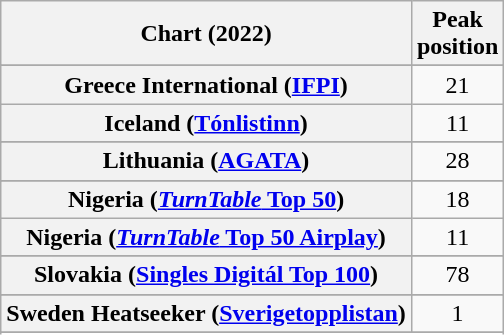<table class="wikitable sortable plainrowheaders" style="text-align:center">
<tr>
<th scope="col">Chart (2022)</th>
<th scope="col">Peak<br>position</th>
</tr>
<tr>
</tr>
<tr>
</tr>
<tr>
</tr>
<tr>
</tr>
<tr>
</tr>
<tr>
</tr>
<tr>
<th scope="row">Greece International (<a href='#'>IFPI</a>)</th>
<td>21</td>
</tr>
<tr>
<th scope="row">Iceland (<a href='#'>Tónlistinn</a>)</th>
<td>11</td>
</tr>
<tr>
</tr>
<tr>
<th scope="row">Lithuania (<a href='#'>AGATA</a>)</th>
<td>28</td>
</tr>
<tr>
</tr>
<tr>
</tr>
<tr>
<th scope="row">Nigeria (<a href='#'><em>TurnTable</em> Top 50</a>)</th>
<td>18</td>
</tr>
<tr>
<th scope="row">Nigeria (<a href='#'><em>TurnTable</em> Top 50 Airplay</a>)</th>
<td>11</td>
</tr>
<tr>
</tr>
<tr>
<th scope="row">Slovakia (<a href='#'>Singles Digitál Top 100</a>)</th>
<td>78</td>
</tr>
<tr>
</tr>
<tr>
<th scope="row">Sweden Heatseeker (<a href='#'>Sverigetopplistan</a>)</th>
<td>1</td>
</tr>
<tr>
</tr>
<tr>
</tr>
<tr>
</tr>
<tr>
</tr>
<tr>
</tr>
<tr>
</tr>
<tr>
</tr>
</table>
